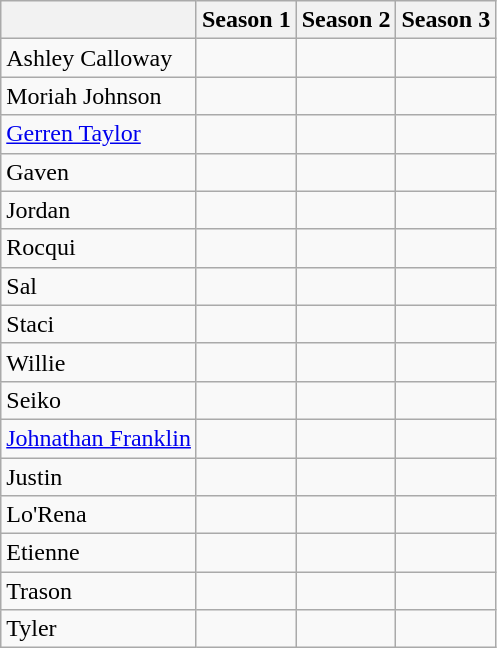<table class="wikitable" style="text-align:center;"why??>
<tr>
<th></th>
<th>Season 1</th>
<th>Season 2</th>
<th>Season 3</th>
</tr>
<tr>
<td align="left">Ashley Calloway</td>
<td></td>
<td></td>
<td></td>
</tr>
<tr>
<td align="left">Moriah Johnson</td>
<td></td>
<td></td>
<td></td>
</tr>
<tr>
<td align="left"><a href='#'>Gerren Taylor</a></td>
<td></td>
<td></td>
<td></td>
</tr>
<tr>
<td align="left">Gaven</td>
<td></td>
<td></td>
<td></td>
</tr>
<tr>
<td align="left">Jordan</td>
<td></td>
<td></td>
<td></td>
</tr>
<tr>
<td align="left">Rocqui</td>
<td></td>
<td></td>
<td></td>
</tr>
<tr>
<td align="left">Sal</td>
<td></td>
<td></td>
<td></td>
</tr>
<tr>
<td align="left">Staci</td>
<td></td>
<td></td>
<td></td>
</tr>
<tr>
<td align="left">Willie</td>
<td></td>
<td></td>
<td></td>
</tr>
<tr>
<td align="left">Seiko</td>
<td></td>
<td></td>
<td></td>
</tr>
<tr>
<td align="left"><a href='#'>Johnathan Franklin</a></td>
<td></td>
<td></td>
<td></td>
</tr>
<tr>
<td align="left">Justin</td>
<td></td>
<td></td>
<td></td>
</tr>
<tr>
<td align="left">Lo'Rena</td>
<td></td>
<td></td>
<td></td>
</tr>
<tr>
<td align="left">Etienne</td>
<td></td>
<td></td>
<td></td>
</tr>
<tr>
<td align="left">Trason</td>
<td></td>
<td></td>
<td></td>
</tr>
<tr>
<td align="left">Tyler</td>
<td></td>
<td></td>
<td></td>
</tr>
</table>
